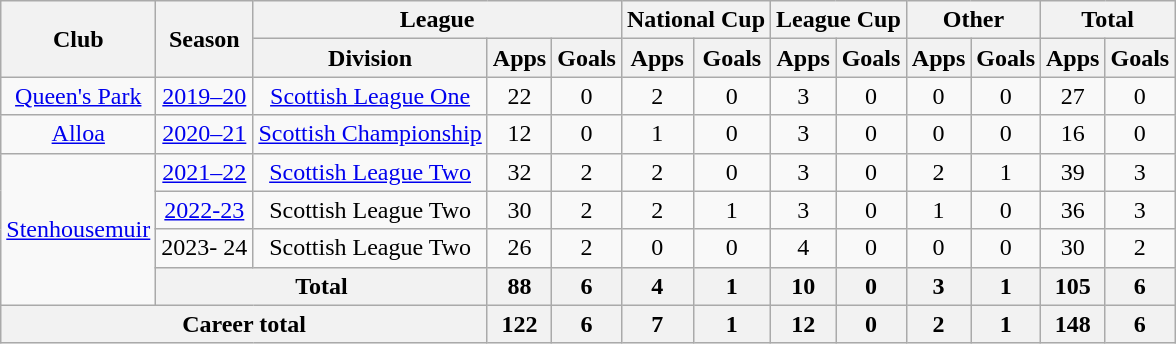<table class="wikitable" style="text-align: center">
<tr>
<th rowspan="2">Club</th>
<th rowspan="2">Season</th>
<th colspan="3">League</th>
<th colspan="2">National Cup</th>
<th colspan="2">League Cup</th>
<th colspan="2">Other</th>
<th colspan="2">Total</th>
</tr>
<tr>
<th>Division</th>
<th>Apps</th>
<th>Goals</th>
<th>Apps</th>
<th>Goals</th>
<th>Apps</th>
<th>Goals</th>
<th>Apps</th>
<th>Goals</th>
<th>Apps</th>
<th>Goals</th>
</tr>
<tr>
<td><a href='#'>Queen's Park</a></td>
<td><a href='#'>2019–20</a></td>
<td><a href='#'>Scottish League One</a></td>
<td>22</td>
<td>0</td>
<td>2</td>
<td>0</td>
<td>3</td>
<td>0</td>
<td>0</td>
<td>0</td>
<td>27</td>
<td>0</td>
</tr>
<tr>
<td><a href='#'>Alloa</a></td>
<td><a href='#'>2020–21</a></td>
<td><a href='#'>Scottish Championship</a></td>
<td>12</td>
<td>0</td>
<td>1</td>
<td>0</td>
<td>3</td>
<td>0</td>
<td>0</td>
<td>0</td>
<td>16</td>
<td>0</td>
</tr>
<tr>
<td rowspan="4"><a href='#'>Stenhousemuir</a></td>
<td><a href='#'>2021–22</a></td>
<td><a href='#'>Scottish League Two</a></td>
<td>32</td>
<td>2</td>
<td>2</td>
<td>0</td>
<td>3</td>
<td>0</td>
<td>2</td>
<td>1</td>
<td>39</td>
<td>3</td>
</tr>
<tr>
<td><a href='#'>2022-23</a></td>
<td>Scottish League Two</td>
<td>30</td>
<td>2</td>
<td>2</td>
<td>1</td>
<td>3</td>
<td>0</td>
<td>1</td>
<td>0</td>
<td>36</td>
<td>3</td>
</tr>
<tr>
<td>2023- 24</td>
<td>Scottish League Two</td>
<td>26</td>
<td>2</td>
<td>0</td>
<td>0</td>
<td>4</td>
<td>0</td>
<td>0</td>
<td>0</td>
<td>30</td>
<td>2</td>
</tr>
<tr>
<th colspan="2">Total</th>
<th>88</th>
<th>6</th>
<th>4</th>
<th>1</th>
<th>10</th>
<th>0</th>
<th>3</th>
<th>1</th>
<th>105</th>
<th>6</th>
</tr>
<tr>
<th colspan="3">Career total</th>
<th>122</th>
<th>6</th>
<th>7</th>
<th>1</th>
<th>12</th>
<th>0</th>
<th>2</th>
<th>1</th>
<th>148</th>
<th>6</th>
</tr>
</table>
